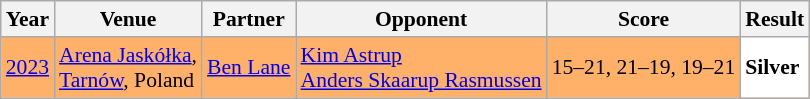<table class="sortable wikitable" style="font-size: 90%;">
<tr>
<th>Year</th>
<th>Venue</th>
<th>Partner</th>
<th>Opponent</th>
<th>Score</th>
<th>Result</th>
</tr>
<tr style="background:#FFB069">
<td align="center"><a href='#'>2023</a></td>
<td align="left"><a href='#'>Arena Jaskółka</a>,<br><a href='#'>Tarnów</a>, Poland</td>
<td align="left"> <a href='#'>Ben Lane</a></td>
<td align="left"> <a href='#'>Kim Astrup</a><br> <a href='#'>Anders Skaarup Rasmussen</a></td>
<td align="left">15–21, 21–19, 19–21</td>
<td style="text-align:left; background:white"> <strong>Silver</strong></td>
</tr>
</table>
